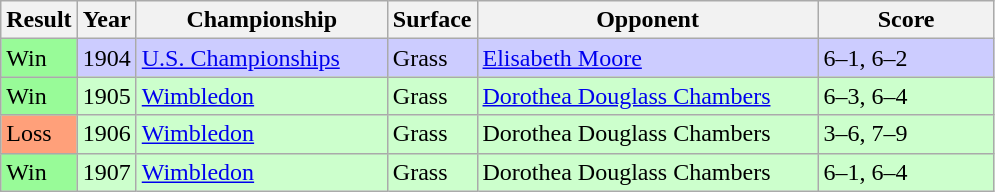<table class="sortable wikitable">
<tr>
<th style="width:40px">Result</th>
<th style="width:30px">Year</th>
<th style="width:160px">Championship</th>
<th style="width:50px">Surface</th>
<th style="width:220px">Opponent</th>
<th style="width:110px" class="unsortable">Score</th>
</tr>
<tr style="background:#ccf;">
<td style="background:#98fb98;">Win</td>
<td>1904</td>
<td><a href='#'>U.S. Championships</a></td>
<td>Grass</td>
<td> <a href='#'>Elisabeth Moore</a></td>
<td>6–1, 6–2</td>
</tr>
<tr style="background:#cfc;">
<td style="background:#98fb98;">Win</td>
<td>1905</td>
<td><a href='#'>Wimbledon</a></td>
<td>Grass</td>
<td> <a href='#'>Dorothea Douglass Chambers</a></td>
<td>6–3, 6–4</td>
</tr>
<tr style="background:#cfc;">
<td style="background:#ffa07a;">Loss</td>
<td>1906</td>
<td><a href='#'>Wimbledon</a></td>
<td>Grass</td>
<td> Dorothea Douglass Chambers</td>
<td>3–6, 7–9</td>
</tr>
<tr style="background:#cfc;">
<td style="background:#98fb98;">Win</td>
<td>1907</td>
<td><a href='#'>Wimbledon</a></td>
<td>Grass</td>
<td> Dorothea Douglass Chambers</td>
<td>6–1, 6–4</td>
</tr>
</table>
